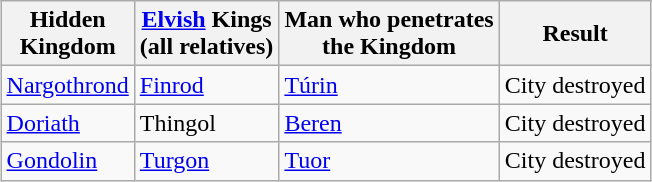<table class="wikitable" style="margin: 1em auto;">
<tr>
<th>Hidden<br>Kingdom</th>
<th><a href='#'>Elvish</a> Kings<br>(all relatives)</th>
<th>Man who penetrates<br>the Kingdom</th>
<th>Result</th>
</tr>
<tr>
<td><a href='#'>Nargothrond</a></td>
<td><a href='#'>Finrod</a></td>
<td><a href='#'>Túrin</a></td>
<td>City destroyed</td>
</tr>
<tr>
<td><a href='#'>Doriath</a></td>
<td>Thingol</td>
<td><a href='#'>Beren</a></td>
<td>City destroyed</td>
</tr>
<tr>
<td><a href='#'>Gondolin</a></td>
<td><a href='#'>Turgon</a></td>
<td><a href='#'>Tuor</a></td>
<td>City destroyed</td>
</tr>
</table>
